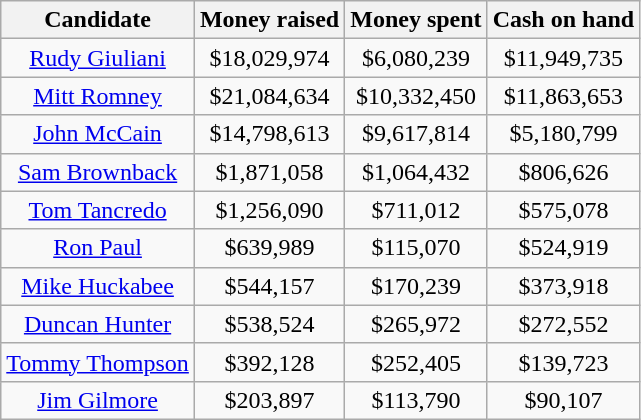<table class="wikitable" style="text-align:center">
<tr>
<th>Candidate</th>
<th>Money raised</th>
<th>Money spent</th>
<th>Cash on hand</th>
</tr>
<tr>
<td><a href='#'>Rudy Giuliani</a></td>
<td>$18,029,974</td>
<td>$6,080,239</td>
<td>$11,949,735</td>
</tr>
<tr>
<td><a href='#'>Mitt Romney</a></td>
<td>$21,084,634</td>
<td>$10,332,450</td>
<td>$11,863,653</td>
</tr>
<tr>
<td><a href='#'>John McCain</a></td>
<td>$14,798,613</td>
<td>$9,617,814</td>
<td>$5,180,799</td>
</tr>
<tr>
<td><a href='#'>Sam Brownback</a></td>
<td>$1,871,058</td>
<td>$1,064,432</td>
<td>$806,626</td>
</tr>
<tr>
<td><a href='#'>Tom Tancredo</a></td>
<td>$1,256,090</td>
<td>$711,012</td>
<td>$575,078</td>
</tr>
<tr>
<td><a href='#'>Ron Paul</a></td>
<td>$639,989</td>
<td>$115,070</td>
<td>$524,919</td>
</tr>
<tr>
<td><a href='#'>Mike Huckabee</a></td>
<td>$544,157</td>
<td>$170,239</td>
<td>$373,918</td>
</tr>
<tr>
<td><a href='#'>Duncan Hunter</a></td>
<td>$538,524</td>
<td>$265,972</td>
<td>$272,552</td>
</tr>
<tr>
<td><a href='#'>Tommy Thompson</a></td>
<td>$392,128</td>
<td>$252,405</td>
<td>$139,723</td>
</tr>
<tr>
<td><a href='#'>Jim Gilmore</a></td>
<td>$203,897</td>
<td>$113,790</td>
<td>$90,107</td>
</tr>
</table>
